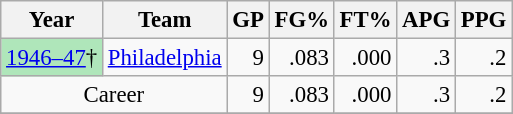<table class="wikitable sortable" style="font-size:95%; text-align:right;">
<tr>
<th>Year</th>
<th>Team</th>
<th>GP</th>
<th>FG%</th>
<th>FT%</th>
<th>APG</th>
<th>PPG</th>
</tr>
<tr>
<td style="text-align:left;background:#afe6ba"><a href='#'>1946–47</a>†</td>
<td style="text-align:left;"><a href='#'>Philadelphia</a></td>
<td>9</td>
<td>.083</td>
<td>.000</td>
<td>.3</td>
<td>.2</td>
</tr>
<tr>
<td style="text-align:center;" colspan="2">Career</td>
<td>9</td>
<td>.083</td>
<td>.000</td>
<td>.3</td>
<td>.2</td>
</tr>
<tr>
</tr>
</table>
